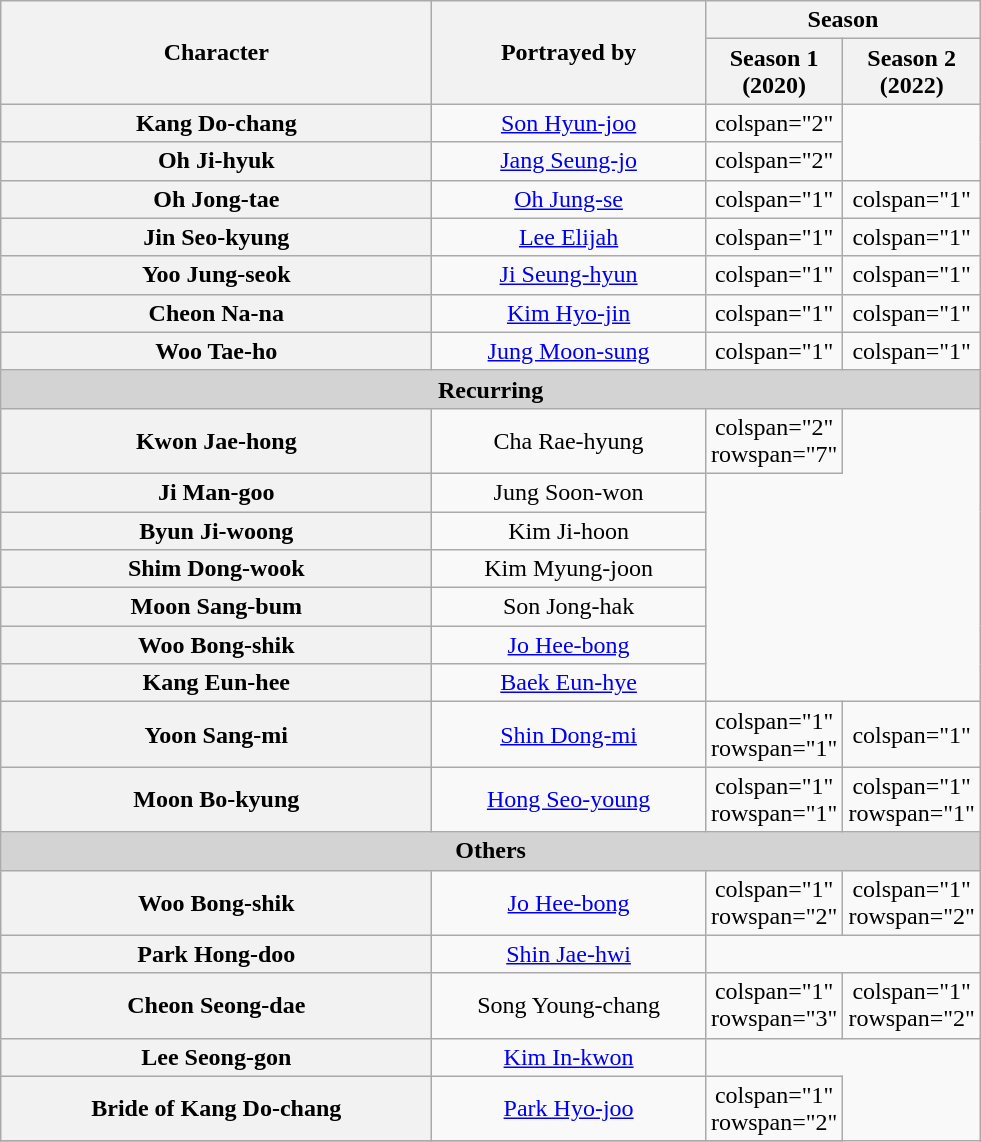<table class="wikitable" style="text-align:center;">
<tr>
<th rowspan="2" style="width:280px;">Character</th>
<th style="width:175px;" rowspan="2">Portrayed by</th>
<th colspan="2">Season</th>
</tr>
<tr>
<th style="width:80px;">Season 1<br>(2020)</th>
<th style="width:80px;">Season 2<br>(2022)</th>
</tr>
<tr>
<th>Kang Do-chang</th>
<td><a href='#'>Son Hyun-joo</a></td>
<td>colspan="2" </td>
</tr>
<tr>
<th>Oh Ji-hyuk</th>
<td><a href='#'>Jang Seung-jo</a></td>
<td>colspan="2" </td>
</tr>
<tr>
<th>Oh Jong-tae</th>
<td><a href='#'>Oh Jung-se</a></td>
<td>colspan="1" </td>
<td>colspan="1" </td>
</tr>
<tr>
<th>Jin Seo-kyung</th>
<td><a href='#'>Lee Elijah</a></td>
<td>colspan="1" </td>
<td>colspan="1" </td>
</tr>
<tr>
<th>Yoo Jung-seok</th>
<td><a href='#'>Ji Seung-hyun</a></td>
<td>colspan="1" </td>
<td>colspan="1"  </td>
</tr>
<tr>
<th>Cheon Na-na</th>
<td><a href='#'>Kim Hyo-jin</a></td>
<td>colspan="1" </td>
<td>colspan="1" </td>
</tr>
<tr>
<th>Woo Tae-ho</th>
<td><a href='#'>Jung Moon-sung</a></td>
<td>colspan="1" </td>
<td>colspan="1" </td>
</tr>
<tr>
<th scope="col" colspan="4" style="background:lightgray">Recurring</th>
</tr>
<tr>
<th>Kwon Jae-hong</th>
<td>Cha Rae-hyung</td>
<td>colspan="2" rowspan="7" </td>
</tr>
<tr>
<th>Ji Man-goo</th>
<td>Jung Soon-won</td>
</tr>
<tr>
<th>Byun Ji-woong</th>
<td>Kim Ji-hoon</td>
</tr>
<tr>
<th>Shim Dong-wook</th>
<td>Kim Myung-joon</td>
</tr>
<tr>
<th>Moon Sang-bum</th>
<td>Son Jong-hak</td>
</tr>
<tr>
<th>Woo Bong-shik</th>
<td><a href='#'>Jo Hee-bong</a></td>
</tr>
<tr>
<th>Kang Eun-hee</th>
<td><a href='#'>Baek Eun-hye</a></td>
</tr>
<tr>
<th>Yoon Sang-mi</th>
<td><a href='#'>Shin Dong-mi</a></td>
<td>colspan="1" rowspan="1" </td>
<td>colspan="1" </td>
</tr>
<tr>
<th>Moon Bo-kyung</th>
<td><a href='#'>Hong Seo-young</a></td>
<td>colspan="1" rowspan="1"</td>
<td>colspan="1" rowspan="1" </td>
</tr>
<tr>
<th scope="col" colspan="4" style="background:lightgray">Others</th>
</tr>
<tr>
<th>Woo Bong-shik</th>
<td><a href='#'>Jo Hee-bong</a></td>
<td>colspan="1" rowspan="2" </td>
<td>colspan="1" rowspan="2"</td>
</tr>
<tr>
<th>Park Hong-doo</th>
<td><a href='#'>Shin Jae-hwi</a></td>
</tr>
<tr>
<th>Cheon Seong-dae</th>
<td>Song Young-chang</td>
<td>colspan="1" rowspan="3"</td>
<td>colspan="1" rowspan="2" </td>
</tr>
<tr>
<th>Lee Seong-gon</th>
<td><a href='#'>Kim In-kwon</a></td>
</tr>
<tr>
<th>Bride of Kang Do-chang</th>
<td><a href='#'>Park Hyo-joo</a></td>
<td>colspan="1" rowspan="2" </td>
</tr>
<tr>
</tr>
</table>
